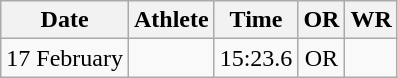<table class="wikitable" style="text-align:center">
<tr>
<th>Date</th>
<th>Athlete</th>
<th>Time</th>
<th>OR</th>
<th>WR</th>
</tr>
<tr>
<td>17 February</td>
<td></td>
<td>15:23.6</td>
<td>OR</td>
<td></td>
</tr>
</table>
